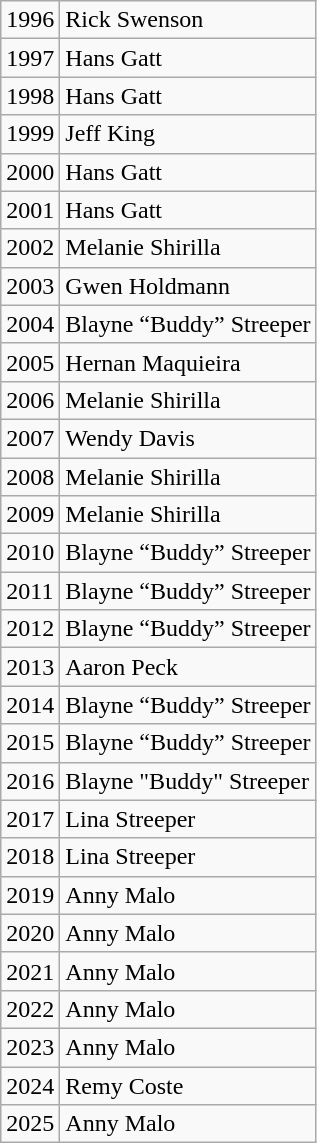<table class="wikitable">
<tr>
<td>1996</td>
<td>Rick Swenson</td>
</tr>
<tr>
<td>1997</td>
<td>Hans Gatt</td>
</tr>
<tr>
<td>1998</td>
<td>Hans Gatt</td>
</tr>
<tr>
<td>1999</td>
<td>Jeff King</td>
</tr>
<tr>
<td>2000</td>
<td>Hans Gatt</td>
</tr>
<tr>
<td>2001</td>
<td>Hans Gatt</td>
</tr>
<tr>
<td>2002</td>
<td>Melanie Shirilla</td>
</tr>
<tr>
<td>2003</td>
<td>Gwen Holdmann</td>
</tr>
<tr>
<td>2004</td>
<td>Blayne “Buddy” Streeper</td>
</tr>
<tr>
<td>2005</td>
<td>Hernan Maquieira</td>
</tr>
<tr>
<td>2006</td>
<td>Melanie Shirilla</td>
</tr>
<tr>
<td>2007</td>
<td>Wendy Davis</td>
</tr>
<tr>
<td>2008</td>
<td>Melanie Shirilla</td>
</tr>
<tr>
<td>2009</td>
<td>Melanie Shirilla</td>
</tr>
<tr>
<td>2010</td>
<td>Blayne “Buddy” Streeper</td>
</tr>
<tr>
<td>2011</td>
<td>Blayne “Buddy” Streeper</td>
</tr>
<tr>
<td>2012</td>
<td>Blayne “Buddy” Streeper</td>
</tr>
<tr>
<td>2013</td>
<td>Aaron Peck</td>
</tr>
<tr>
<td>2014</td>
<td>Blayne “Buddy” Streeper</td>
</tr>
<tr>
<td>2015</td>
<td>Blayne “Buddy” Streeper</td>
</tr>
<tr>
<td>2016</td>
<td>Blayne "Buddy" Streeper</td>
</tr>
<tr>
<td>2017</td>
<td>Lina Streeper</td>
</tr>
<tr>
<td>2018</td>
<td>Lina Streeper</td>
</tr>
<tr>
<td>2019</td>
<td>Anny Malo</td>
</tr>
<tr>
<td>2020</td>
<td>Anny Malo</td>
</tr>
<tr>
<td>2021</td>
<td>Anny Malo</td>
</tr>
<tr>
<td>2022</td>
<td>Anny Malo</td>
</tr>
<tr>
<td>2023</td>
<td>Anny Malo</td>
</tr>
<tr>
<td>2024</td>
<td>Remy Coste</td>
</tr>
<tr>
<td>2025</td>
<td>Anny Malo</td>
</tr>
</table>
